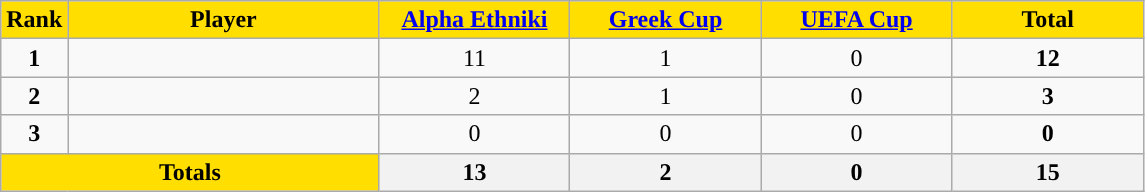<table class="wikitable sortable" style="text-align:center">
<tr>
<th style="background:#FFDE00">Rank</th>
<th width=200 style="background:#FFDE00">Player</th>
<th width=120 style="background:#FFDE00"><a href='#'>Alpha Ethniki</a></th>
<th width=120 style="background:#FFDE00"><a href='#'>Greek Cup</a></th>
<th width=120 style="background:#FFDE00"><a href='#'>UEFA Cup</a></th>
<th width=120 style="background:#FFDE00">Total</th>
</tr>
<tr>
<td><strong>1</strong></td>
<td align=left></td>
<td>11</td>
<td>1</td>
<td>0</td>
<td><strong>12</strong></td>
</tr>
<tr>
<td><strong>2</strong></td>
<td align=left></td>
<td>2</td>
<td>1</td>
<td>0</td>
<td><strong>3</strong></td>
</tr>
<tr>
<td><strong>3</strong></td>
<td align=left></td>
<td>0</td>
<td>0</td>
<td>0</td>
<td><strong>0</strong></td>
</tr>
<tr class="sortbottom">
<th colspan=2 style="background:#FFDE00"><strong>Totals</strong></th>
<th><strong>13</strong></th>
<th><strong> 2</strong></th>
<th><strong> 0</strong></th>
<th><strong>15</strong></th>
</tr>
</table>
